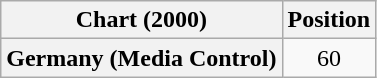<table class="wikitable plainrowheaders" style="text-align:center">
<tr>
<th scope="col">Chart (2000)</th>
<th scope="col">Position</th>
</tr>
<tr>
<th scope="row">Germany (Media Control)</th>
<td>60</td>
</tr>
</table>
